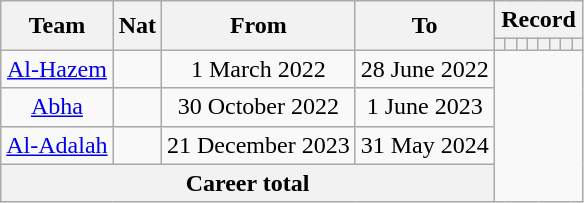<table class="wikitable" style="text-align: center">
<tr>
<th rowspan=2>Team</th>
<th rowspan=2>Nat</th>
<th rowspan=2>From</th>
<th rowspan=2>To</th>
<th colspan=8>Record</th>
</tr>
<tr>
<th></th>
<th></th>
<th></th>
<th></th>
<th></th>
<th></th>
<th></th>
<th></th>
</tr>
<tr>
<td><a href='#'>Al-Hazem</a></td>
<td rowspan="1"></td>
<td>1 March 2022</td>
<td>28 June 2022<br></td>
</tr>
<tr>
<td><a href='#'>Abha</a></td>
<td rowspan="1"></td>
<td>30 October 2022</td>
<td>1 June 2023<br></td>
</tr>
<tr>
<td><a href='#'>Al-Adalah</a></td>
<td rowspan="1"></td>
<td>21 December 2023</td>
<td>31 May 2024<br></td>
</tr>
<tr>
<th colspan=4>Career total<br></th>
</tr>
</table>
